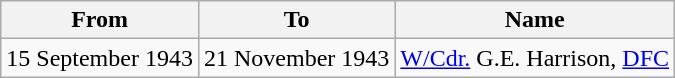<table class="wikitable">
<tr>
<th>From</th>
<th>To</th>
<th>Name</th>
</tr>
<tr>
<td>15 September 1943</td>
<td>21 November 1943</td>
<td><a href='#'>W/Cdr.</a> G.E. Harrison, <a href='#'>DFC</a></td>
</tr>
</table>
